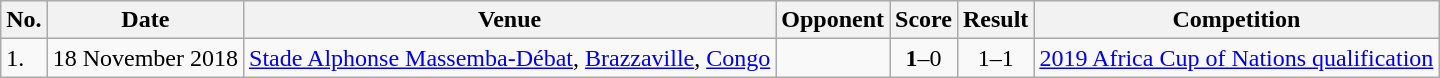<table class="wikitable" style="font-size:100%;">
<tr>
<th>No.</th>
<th>Date</th>
<th>Venue</th>
<th>Opponent</th>
<th>Score</th>
<th>Result</th>
<th>Competition</th>
</tr>
<tr>
<td>1.</td>
<td>18 November 2018</td>
<td><a href='#'>Stade Alphonse Massemba-Débat</a>, <a href='#'>Brazzaville</a>, <a href='#'>Congo</a></td>
<td></td>
<td align=center><strong>1</strong>–0</td>
<td align=center>1–1</td>
<td><a href='#'>2019 Africa Cup of Nations qualification</a></td>
</tr>
</table>
